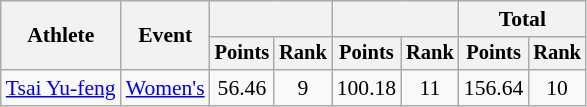<table class="wikitable" style="font-size:90%">
<tr>
<th rowspan="2">Athlete</th>
<th rowspan="2">Event</th>
<th colspan="2"></th>
<th colspan="2"></th>
<th colspan="2">Total</th>
</tr>
<tr style="font-size:95%">
<th>Points</th>
<th>Rank</th>
<th>Points</th>
<th>Rank</th>
<th>Points</th>
<th>Rank</th>
</tr>
<tr align=center>
<td align=left><a href='#'>Tsai Yu-feng</a></td>
<td align=left><a href='#'>Women's</a></td>
<td>56.46</td>
<td>9</td>
<td>100.18</td>
<td>11</td>
<td>156.64</td>
<td>10</td>
</tr>
</table>
